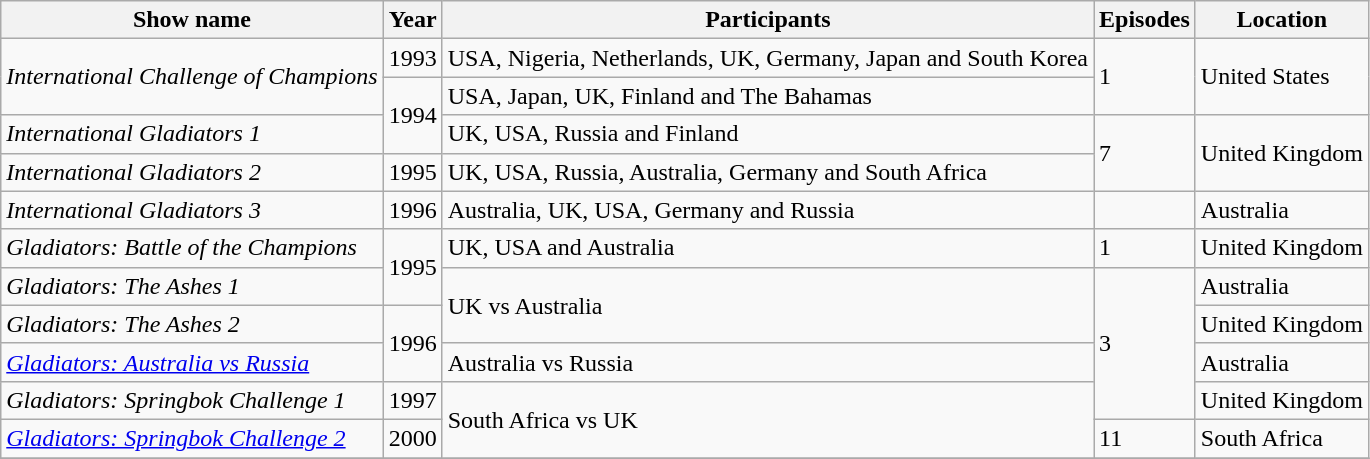<table class="wikitable">
<tr>
<th>Show name</th>
<th>Year</th>
<th>Participants</th>
<th>Episodes</th>
<th>Location</th>
</tr>
<tr>
<td rowspan="2"><em>International Challenge of Champions</em></td>
<td>1993</td>
<td>USA, Nigeria, Netherlands, UK, Germany, Japan and South Korea</td>
<td rowspan="2">1</td>
<td rowspan="2">United States</td>
</tr>
<tr>
<td rowspan="2">1994</td>
<td>USA, Japan, UK, Finland and The Bahamas</td>
</tr>
<tr>
<td><em>International Gladiators 1</em></td>
<td>UK, USA, Russia and Finland</td>
<td rowspan="2">7</td>
<td rowspan="2">United Kingdom</td>
</tr>
<tr>
<td><em>International Gladiators 2</em></td>
<td>1995</td>
<td>UK, USA, Russia, Australia, Germany and South Africa</td>
</tr>
<tr>
<td><em>International Gladiators 3</em></td>
<td>1996</td>
<td>Australia, UK, USA, Germany and Russia</td>
<td></td>
<td>Australia</td>
</tr>
<tr>
<td><em>Gladiators: Battle of the Champions</em></td>
<td rowspan="2">1995</td>
<td>UK, USA and Australia</td>
<td>1</td>
<td>United Kingdom</td>
</tr>
<tr>
<td><em>Gladiators: The Ashes 1</em></td>
<td rowspan="2">UK vs Australia</td>
<td rowspan="4">3</td>
<td>Australia</td>
</tr>
<tr>
<td><em>Gladiators: The Ashes 2</em></td>
<td rowspan="2">1996</td>
<td>United Kingdom</td>
</tr>
<tr>
<td><em><a href='#'>Gladiators: Australia vs Russia</a></em></td>
<td>Australia vs Russia</td>
<td>Australia</td>
</tr>
<tr>
<td><em>Gladiators: Springbok Challenge 1</em></td>
<td>1997</td>
<td rowspan="2">South Africa vs UK</td>
<td>United Kingdom</td>
</tr>
<tr>
<td><em><a href='#'>Gladiators: Springbok Challenge 2</a></em></td>
<td>2000</td>
<td>11</td>
<td>South Africa</td>
</tr>
<tr>
</tr>
</table>
